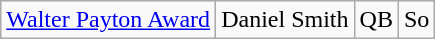<table class="wikitable">
<tr>
<td><a href='#'>Walter Payton Award</a></td>
<td>Daniel Smith</td>
<td>QB</td>
<td>So</td>
</tr>
</table>
